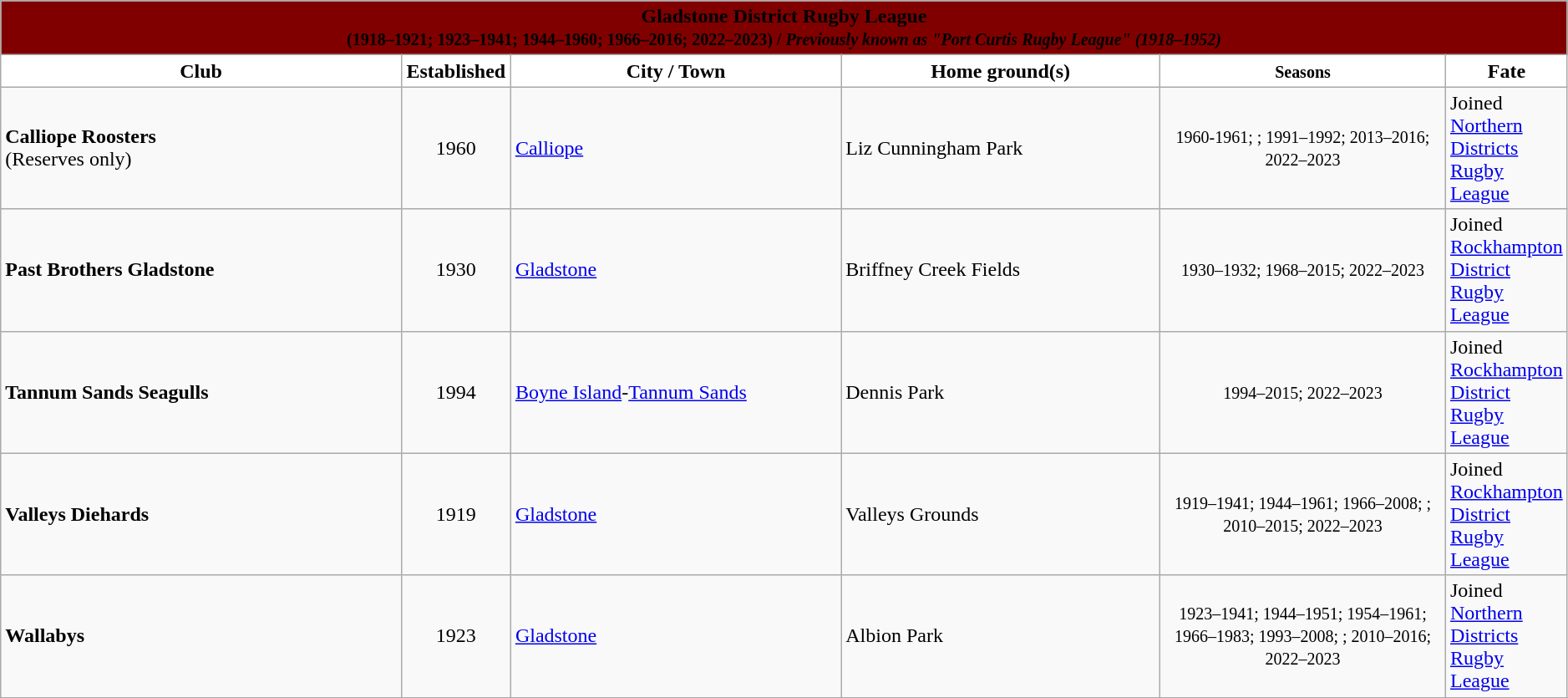<table class="wikitable" style="width: 99%">
<tr>
<td colspan="8" style="background:maroon; text-align:center;"><strong><span>Gladstone District Rugby League</span></strong><br><strong><span><small>(1918–1921; 1923–1941; 1944–1960; 1966–2016; 2022–2023) / <em>Previously known as "Port Curtis Rugby League" (1918–1952)</em></small></span></strong></td>
</tr>
<tr>
<th style="background:white; width:28%">Club</th>
<th style="background:white; width:7%">Established</th>
<th style="background:white; width:23%">City / Town</th>
<th style="background:white; width:22%">Home ground(s)</th>
<th style="background:white; width:23%"><small>Seasons</small></th>
<th style="background:white; width:23%">Fate</th>
</tr>
<tr>
<td> <strong>Calliope Roosters</strong> <br>(Reserves only)</td>
<td align="center">1960</td>
<td><a href='#'>Calliope</a></td>
<td>Liz Cunningham Park</td>
<td align="center"><small>1960-1961; ; 1991–1992; 2013–2016; 2022–2023</small></td>
<td>Joined <a href='#'>Northern Districts Rugby League</a></td>
</tr>
<tr>
<td> <strong>Past Brothers Gladstone</strong></td>
<td align="center">1930</td>
<td><a href='#'>Gladstone</a></td>
<td>Briffney Creek Fields</td>
<td align="center"><small>1930–1932; 1968–2015; 2022–2023</small></td>
<td>Joined <a href='#'>Rockhampton District Rugby League</a></td>
</tr>
<tr>
<td> <strong>Tannum Sands Seagulls</strong></td>
<td align="center">1994</td>
<td><a href='#'>Boyne Island</a>-<a href='#'>Tannum Sands</a></td>
<td>Dennis Park</td>
<td align="center"><small>1994–2015; 2022–2023</small></td>
<td>Joined <a href='#'>Rockhampton District Rugby League</a></td>
</tr>
<tr>
<td> <strong>Valleys Diehards</strong></td>
<td align="center">1919</td>
<td><a href='#'>Gladstone</a></td>
<td>Valleys Grounds</td>
<td align="center"><small>1919–1941; 1944–1961; 1966–2008; ; 2010–2015; 2022–2023</small></td>
<td>Joined <a href='#'>Rockhampton District Rugby League</a></td>
</tr>
<tr>
<td> <strong>Wallabys</strong></td>
<td align="center">1923</td>
<td><a href='#'>Gladstone</a></td>
<td>Albion Park</td>
<td align="center"><small>1923–1941; 1944–1951; 1954–1961; 1966–1983; 1993–2008; ; 2010–2016; 2022–2023</small></td>
<td>Joined <a href='#'>Northern Districts Rugby League</a></td>
</tr>
</table>
